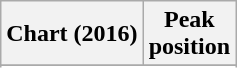<table class="wikitable sortable plainrowheaders" style="text-align:center">
<tr>
<th scope="col">Chart (2016)</th>
<th scope="col">Peak<br>position</th>
</tr>
<tr>
</tr>
<tr>
</tr>
<tr>
</tr>
<tr>
</tr>
<tr>
</tr>
</table>
